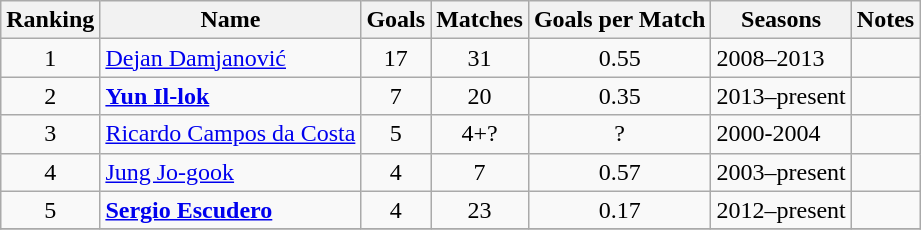<table class="wikitable sortable" style="text-align:center">
<tr>
<th>Ranking</th>
<th>Name</th>
<th>Goals</th>
<th>Matches</th>
<th>Goals per Match</th>
<th>Seasons</th>
<th>Notes</th>
</tr>
<tr>
<td>1</td>
<td align=left> <a href='#'>Dejan Damjanović</a></td>
<td>17</td>
<td>31</td>
<td>0.55</td>
<td align=left>2008–2013</td>
<td></td>
</tr>
<tr>
<td>2</td>
<td align=left> <strong><a href='#'>Yun Il-lok</a></strong></td>
<td>7</td>
<td>20</td>
<td>0.35</td>
<td align=left>2013–present</td>
<td></td>
</tr>
<tr>
<td>3</td>
<td align=left> <a href='#'>Ricardo Campos da Costa</a></td>
<td>5</td>
<td>4+?</td>
<td>?</td>
<td align=left>2000-2004</td>
<td></td>
</tr>
<tr>
<td>4</td>
<td align=left> <a href='#'>Jung Jo-gook</a></td>
<td>4</td>
<td>7</td>
<td>0.57</td>
<td align=left>2003–present</td>
<td></td>
</tr>
<tr>
<td>5</td>
<td align=left> <strong><a href='#'>Sergio Escudero</a></strong></td>
<td>4</td>
<td>23</td>
<td>0.17</td>
<td align=left>2012–present</td>
<td></td>
</tr>
<tr>
</tr>
</table>
